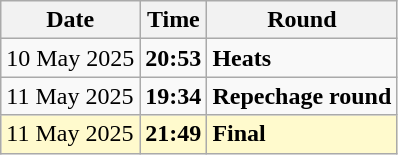<table class="wikitable">
<tr>
<th>Date</th>
<th>Time</th>
<th>Round</th>
</tr>
<tr>
<td>10 May 2025</td>
<td><strong>20:53</strong></td>
<td><strong>Heats</strong></td>
</tr>
<tr>
<td>11 May 2025</td>
<td><strong>19:34</strong></td>
<td><strong>Repechage round</strong></td>
</tr>
<tr style="background:lemonchiffon">
<td>11 May 2025</td>
<td><strong>21:49</strong></td>
<td><strong>Final</strong></td>
</tr>
</table>
